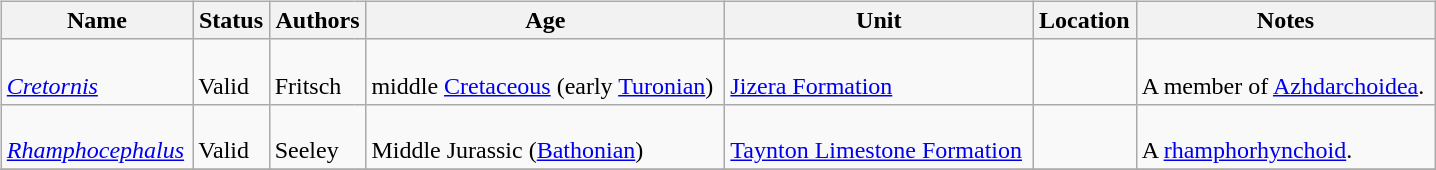<table border="0" style="background:transparent;" style="width: 100%;">
<tr>
<th width="90%"></th>
<th width="5%"></th>
<th width="5%"></th>
</tr>
<tr>
<td style="border:0px" valign="top"><br><table class="wikitable sortable" align="center" width="100%">
<tr>
<th>Name</th>
<th>Status</th>
<th colspan="2">Authors</th>
<th>Age</th>
<th>Unit</th>
<th>Location</th>
<th>Notes</th>
</tr>
<tr>
<td><br><em><a href='#'>Cretornis</a></em></td>
<td><br>Valid</td>
<td style="border-right:0px" valign="top"><br>Fritsch</td>
<td style="border-left:0px" valign="top"></td>
<td><br>middle <a href='#'>Cretaceous</a> (early <a href='#'>Turonian</a>)</td>
<td><br><a href='#'>Jizera Formation</a></td>
<td><br></td>
<td><br>A member of <a href='#'>Azhdarchoidea</a>.</td>
</tr>
<tr>
<td><br><em><a href='#'>Rhamphocephalus</a></em></td>
<td><br>Valid</td>
<td style="border-right:0px" valign="top"><br>Seeley</td>
<td style="border-left:0px" valign="top"></td>
<td><br>Middle Jurassic (<a href='#'>Bathonian</a>)</td>
<td><br><a href='#'>Taynton Limestone Formation</a></td>
<td><br></td>
<td><br>A <a href='#'>rhamphorhynchoid</a>.</td>
</tr>
<tr>
</tr>
</table>
</td>
<td style="border:0px" valign="top"></td>
<td style="border:0px" valign="top"><br><table border="0" style= height:"100%" align="right" style="background:transparent;">
<tr style="height:1px">
<td><br></td>
</tr>
<tr style="height:30px">
<td></td>
</tr>
</table>
</td>
</tr>
<tr>
</tr>
</table>
